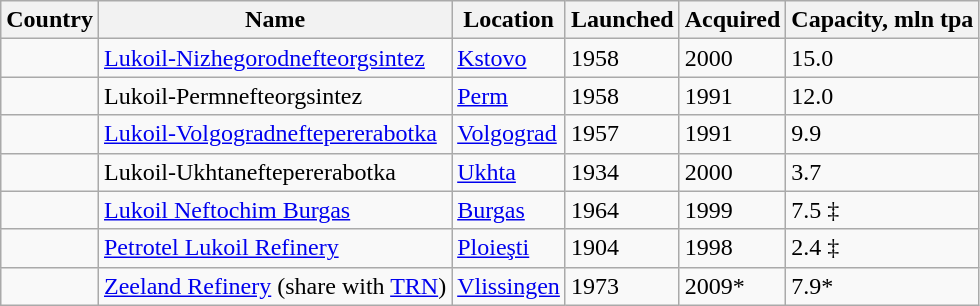<table class="wikitable">
<tr>
<th>Country</th>
<th>Name</th>
<th>Location</th>
<th>Launched</th>
<th>Acquired</th>
<th>Capacity, mln tpa</th>
</tr>
<tr>
<td></td>
<td><a href='#'>Lukoil-Nizhegorodnefteorgsintez</a></td>
<td><a href='#'>Kstovo</a></td>
<td>1958</td>
<td>2000</td>
<td>15.0</td>
</tr>
<tr>
<td></td>
<td>Lukoil-Permnefteorgsintez</td>
<td><a href='#'>Perm</a></td>
<td>1958</td>
<td>1991</td>
<td>12.0</td>
</tr>
<tr>
<td></td>
<td><a href='#'>Lukoil-Volgogradneftepererabotka</a></td>
<td><a href='#'>Volgograd</a></td>
<td>1957</td>
<td>1991</td>
<td>9.9</td>
</tr>
<tr>
<td></td>
<td>Lukoil-Ukhtaneftepererabotka</td>
<td><a href='#'>Ukhta</a></td>
<td>1934</td>
<td>2000</td>
<td>3.7</td>
</tr>
<tr>
<td></td>
<td><a href='#'>Lukoil Neftochim Burgas</a></td>
<td><a href='#'>Burgas</a></td>
<td>1964</td>
<td>1999</td>
<td>7.5 ‡</td>
</tr>
<tr>
<td></td>
<td><a href='#'>Petrotel Lukoil Refinery</a></td>
<td><a href='#'>Ploieşti</a></td>
<td>1904</td>
<td>1998</td>
<td>2.4 ‡</td>
</tr>
<tr>
<td></td>
<td><a href='#'>Zeeland Refinery</a> (share with <a href='#'>TRN</a>)</td>
<td><a href='#'>Vlissingen</a></td>
<td>1973</td>
<td>2009*</td>
<td>7.9*</td>
</tr>
</table>
